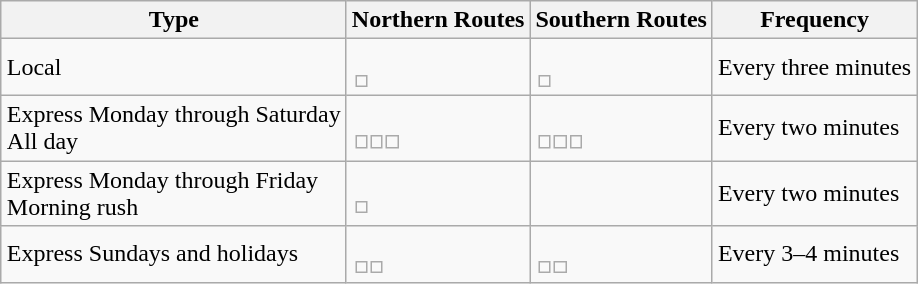<table class="wikitable" style="margin-left: auto; margin-right: auto; border: none;">
<tr>
<th>Type</th>
<th>Northern Routes</th>
<th>Southern Routes</th>
<th>Frequency</th>
</tr>
<tr>
<td>Local</td>
<td><br><table style="border:0px;">
<tr>
<td></td>
</tr>
</table>
</td>
<td><br><table style="border:0px;">
<tr>
<td></td>
</tr>
</table>
</td>
<td>Every three minutes</td>
</tr>
<tr>
<td>Express Monday through Saturday<br>All day</td>
<td><br><table style="border:0px;">
<tr>
<td></td>
<td></td>
<td></td>
</tr>
</table>
</td>
<td><br><table style="border:0px;">
<tr>
<td></td>
<td></td>
<td></td>
</tr>
</table>
</td>
<td>Every two minutes</td>
</tr>
<tr>
<td>Express Monday through Friday<br>Morning rush</td>
<td><br><table style="border:0px;">
<tr>
<td></td>
</tr>
</table>
</td>
<td></td>
<td>Every two minutes</td>
</tr>
<tr>
<td>Express Sundays and holidays</td>
<td><br><table style="border:0px;">
<tr>
<td></td>
<td></td>
</tr>
</table>
</td>
<td><br><table style="border:0px;">
<tr>
<td></td>
<td></td>
</tr>
</table>
</td>
<td>Every 3–4 minutes</td>
</tr>
</table>
